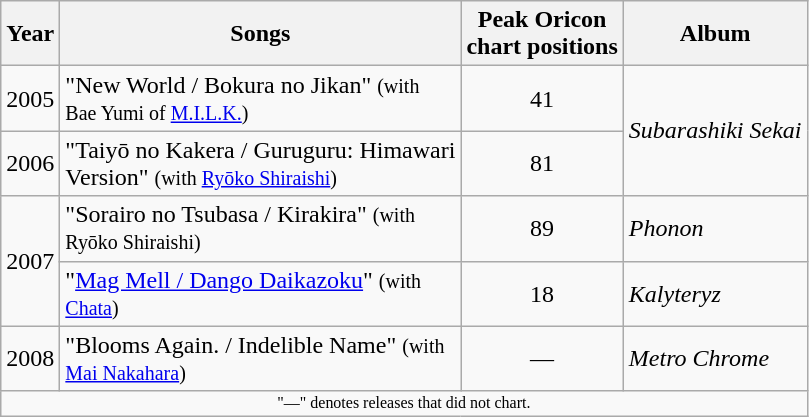<table class="wikitable" border="1">
<tr>
<th rowspan="1">Year</th>
<th rowspan="1" width="260">Songs</th>
<th colspan="1">Peak Oricon<br> chart positions</th>
<th rowspan="1">Album</th>
</tr>
<tr>
<td>2005</td>
<td align="left">"New World / Bokura no Jikan" <small>(with Bae Yumi of <a href='#'>M.I.L.K.</a>)</small></td>
<td align="center">41</td>
<td rowspan="2"><em>Subarashiki Sekai</em></td>
</tr>
<tr>
<td>2006</td>
<td align="left">"Taiyō no Kakera / Guruguru: Himawari Version" <small>(with <a href='#'>Ryōko Shiraishi</a>)</small></td>
<td align="center">81</td>
</tr>
<tr>
<td rowspan="2">2007</td>
<td align="left">"Sorairo no Tsubasa / Kirakira" <small>(with Ryōko Shiraishi)</small></td>
<td align="center">89</td>
<td><em>Phonon</em></td>
</tr>
<tr>
<td align="left">"<a href='#'>Mag Mell / Dango Daikazoku</a>" <small>(with <a href='#'>Chata</a>)</small></td>
<td align="center">18</td>
<td><em>Kalyteryz</em></td>
</tr>
<tr>
<td>2008</td>
<td align="left">"Blooms Again. / Indelible Name" <small>(with <a href='#'>Mai Nakahara</a>)</small></td>
<td align="center">—</td>
<td><em>Metro Chrome</em></td>
</tr>
<tr>
<td align="center" colspan="13" style="font-size: 8pt">"—" denotes releases that did not chart.</td>
</tr>
</table>
